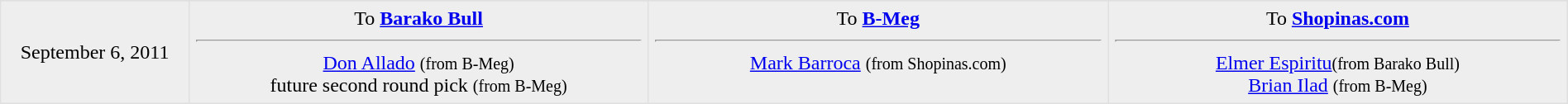<table border=1 style="border-collapse:collapse; text-align: center; width: 100%" bordercolor="#DFDFDF"  cellpadding="5">
<tr>
</tr>
<tr bgcolor="eeeeee">
<td style="width:12%">September 6, 2011</td>
<td style="width:29.3%" valign="top">To <strong><a href='#'>Barako Bull</a></strong><hr><a href='#'>Don Allado</a> <small>(from B-Meg)</small><br>future second round pick <small>(from B-Meg)</small></td>
<td style="width:29.3%" valign="top">To <strong><a href='#'>B-Meg</a></strong><hr><a href='#'>Mark Barroca</a> <small>(from Shopinas.com)</small></td>
<td style="width:29.3%" valign="top">To <strong><a href='#'>Shopinas.com</a></strong><hr><a href='#'>Elmer Espiritu</a><small>(from Barako Bull)</small> <br><a href='#'>Brian Ilad</a> <small>(from B-Meg)</small></td>
</tr>
</table>
